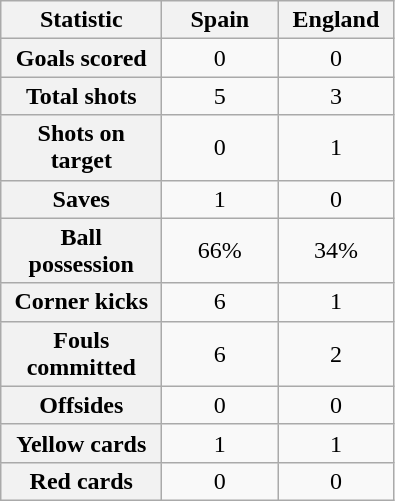<table class="wikitable plainrowheaders" style="text-align:center">
<tr>
<th scope="col" style="width:100px">Statistic</th>
<th scope="col" style="width:70px">Spain</th>
<th scope="col" style="width:70px">England</th>
</tr>
<tr>
<th scope=row>Goals scored</th>
<td>0</td>
<td>0</td>
</tr>
<tr>
<th scope=row>Total shots</th>
<td>5</td>
<td>3</td>
</tr>
<tr>
<th scope=row>Shots on target</th>
<td>0</td>
<td>1</td>
</tr>
<tr>
<th scope=row>Saves</th>
<td>1</td>
<td>0</td>
</tr>
<tr>
<th scope=row>Ball possession</th>
<td>66%</td>
<td>34%</td>
</tr>
<tr>
<th scope=row>Corner kicks</th>
<td>6</td>
<td>1</td>
</tr>
<tr>
<th scope=row>Fouls committed</th>
<td>6</td>
<td>2</td>
</tr>
<tr>
<th scope=row>Offsides</th>
<td>0</td>
<td>0</td>
</tr>
<tr>
<th scope=row>Yellow cards</th>
<td>1</td>
<td>1</td>
</tr>
<tr>
<th scope=row>Red cards</th>
<td>0</td>
<td>0</td>
</tr>
</table>
